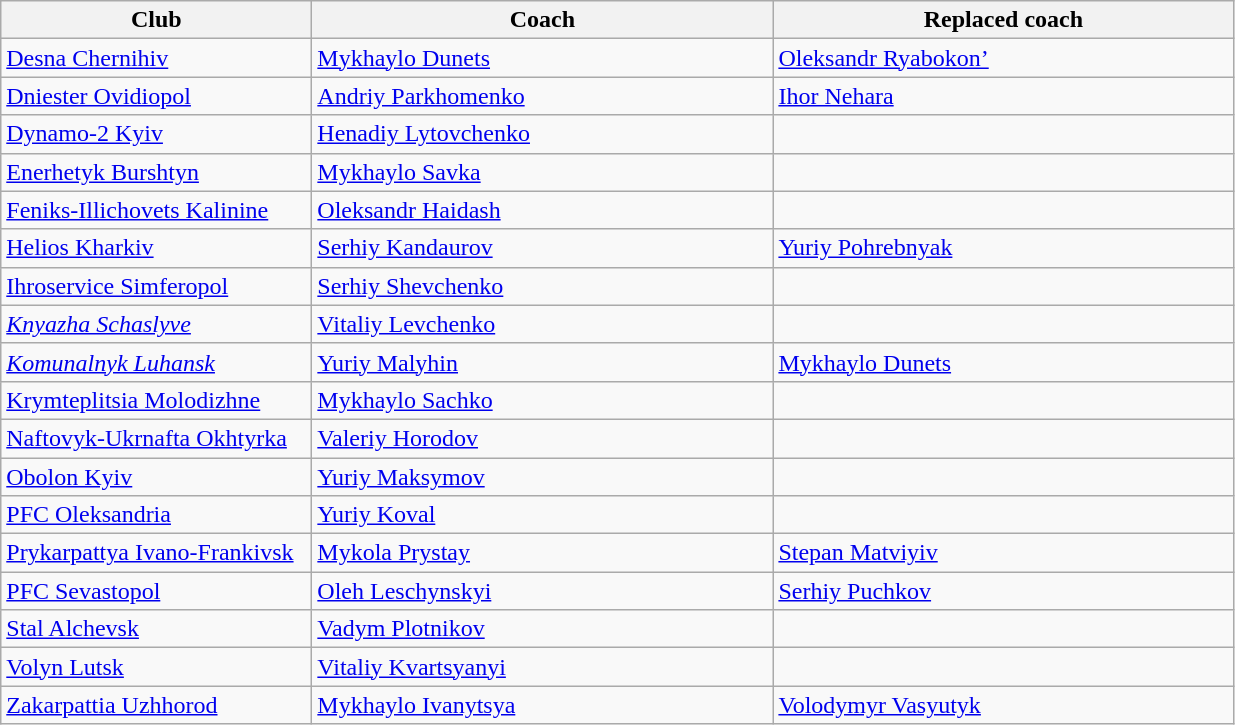<table class="wikitable">
<tr>
<th width="200">Club</th>
<th width="300">Coach</th>
<th width="300">Replaced coach</th>
</tr>
<tr>
<td><a href='#'>Desna Chernihiv</a></td>
<td> <a href='#'>Mykhaylo Dunets</a></td>
<td> <a href='#'>Oleksandr Ryabokon’</a></td>
</tr>
<tr>
<td><a href='#'>Dniester Ovidiopol</a></td>
<td> <a href='#'>Andriy Parkhomenko</a></td>
<td> <a href='#'>Ihor Nehara</a></td>
</tr>
<tr>
<td><a href='#'>Dynamo-2 Kyiv</a></td>
<td> <a href='#'>Henadiy Lytovchenko</a></td>
<td></td>
</tr>
<tr>
<td><a href='#'>Enerhetyk Burshtyn</a></td>
<td> <a href='#'>Mykhaylo Savka</a></td>
<td></td>
</tr>
<tr>
<td><a href='#'>Feniks-Illichovets Kalinine</a></td>
<td> <a href='#'>Oleksandr Haidash</a></td>
<td></td>
</tr>
<tr>
<td><a href='#'>Helios Kharkiv</a></td>
<td> <a href='#'>Serhiy Kandaurov</a></td>
<td> <a href='#'>Yuriy Pohrebnyak</a></td>
</tr>
<tr>
<td><a href='#'>Ihroservice Simferopol</a></td>
<td> <a href='#'>Serhiy Shevchenko</a></td>
<td></td>
</tr>
<tr>
<td><em><a href='#'>Knyazha Schaslyve</a></em></td>
<td> <a href='#'>Vitaliy Levchenko</a></td>
<td></td>
</tr>
<tr>
<td><em><a href='#'>Komunalnyk Luhansk</a></em></td>
<td> <a href='#'>Yuriy Malyhin</a></td>
<td> <a href='#'>Mykhaylo Dunets</a></td>
</tr>
<tr>
<td><a href='#'>Krymteplitsia Molodizhne</a></td>
<td> <a href='#'>Mykhaylo Sachko</a></td>
<td></td>
</tr>
<tr>
<td><a href='#'>Naftovyk-Ukrnafta Okhtyrka</a></td>
<td> <a href='#'>Valeriy Horodov</a></td>
<td></td>
</tr>
<tr>
<td><a href='#'>Obolon Kyiv</a></td>
<td> <a href='#'>Yuriy Maksymov</a></td>
<td></td>
</tr>
<tr>
<td><a href='#'>PFC Oleksandria</a></td>
<td> <a href='#'>Yuriy Koval</a></td>
<td></td>
</tr>
<tr>
<td><a href='#'>Prykarpattya Ivano-Frankivsk</a></td>
<td> <a href='#'>Mykola Prystay</a></td>
<td> <a href='#'>Stepan Matviyiv</a></td>
</tr>
<tr>
<td><a href='#'>PFC Sevastopol</a></td>
<td> <a href='#'>Oleh Leschynskyi</a></td>
<td> <a href='#'>Serhiy Puchkov</a></td>
</tr>
<tr>
<td><a href='#'>Stal Alchevsk</a></td>
<td> <a href='#'>Vadym Plotnikov</a></td>
<td></td>
</tr>
<tr>
<td><a href='#'>Volyn Lutsk</a></td>
<td> <a href='#'>Vitaliy Kvartsyanyi</a></td>
<td></td>
</tr>
<tr>
<td><a href='#'>Zakarpattia Uzhhorod</a></td>
<td> <a href='#'>Mykhaylo Ivanytsya</a></td>
<td> <a href='#'>Volodymyr Vasyutyk</a></td>
</tr>
</table>
